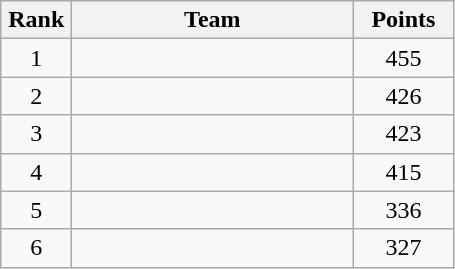<table class="wikitable" style="text-align:center;">
<tr>
<th width=40>Rank</th>
<th width=180>Team</th>
<th width=60>Points</th>
</tr>
<tr>
<td>1</td>
<td align=left></td>
<td>455</td>
</tr>
<tr>
<td>2</td>
<td align=left></td>
<td>426</td>
</tr>
<tr>
<td>3</td>
<td align=left></td>
<td>423</td>
</tr>
<tr>
<td>4</td>
<td align=left></td>
<td>415</td>
</tr>
<tr>
<td>5</td>
<td align=left></td>
<td>336</td>
</tr>
<tr>
<td>6</td>
<td align=left></td>
<td>327</td>
</tr>
</table>
